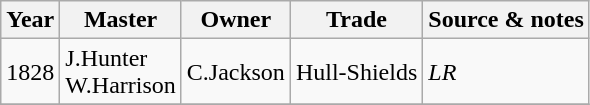<table class=" wikitable">
<tr>
<th>Year</th>
<th>Master</th>
<th>Owner</th>
<th>Trade</th>
<th>Source & notes</th>
</tr>
<tr>
<td>1828</td>
<td>J.Hunter<br>W.Harrison</td>
<td>C.Jackson</td>
<td>Hull-Shields</td>
<td><em>LR</em></td>
</tr>
<tr>
</tr>
</table>
